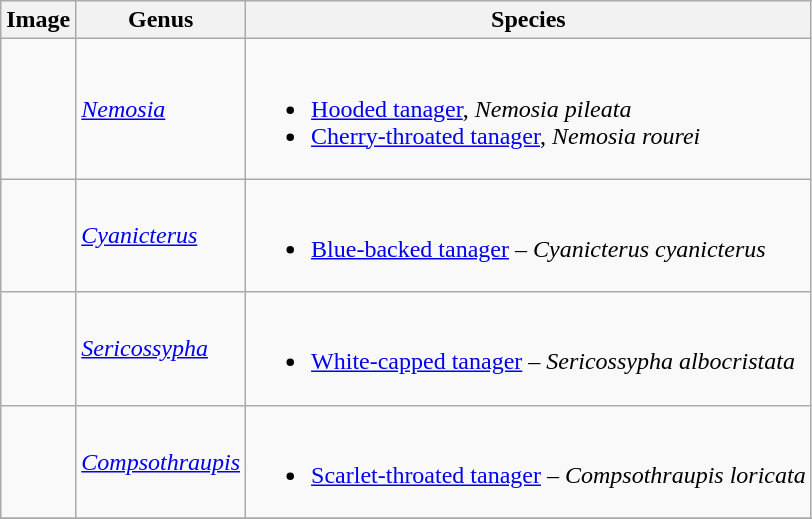<table class="wikitable">
<tr>
<th>Image</th>
<th>Genus</th>
<th>Species</th>
</tr>
<tr>
<td></td>
<td><em><a href='#'>Nemosia</a></em> </td>
<td><br><ul><li><a href='#'>Hooded tanager</a>, <em>Nemosia pileata</em></li><li><a href='#'>Cherry-throated tanager</a>, <em>Nemosia rourei</em></li></ul></td>
</tr>
<tr>
<td></td>
<td><em><a href='#'>Cyanicterus</a></em> </td>
<td><br><ul><li><a href='#'>Blue-backed tanager</a> – <em>Cyanicterus cyanicterus</em></li></ul></td>
</tr>
<tr>
<td></td>
<td><em><a href='#'>Sericossypha</a></em> </td>
<td><br><ul><li><a href='#'>White-capped tanager</a> – <em>Sericossypha albocristata</em></li></ul></td>
</tr>
<tr>
<td></td>
<td><em><a href='#'>Compsothraupis</a></em> </td>
<td><br><ul><li><a href='#'>Scarlet-throated tanager</a> – <em>Compsothraupis loricata</em></li></ul></td>
</tr>
<tr>
</tr>
</table>
